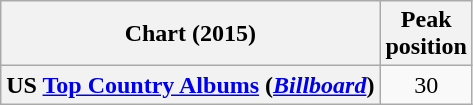<table class="wikitable plainrowheaders">
<tr>
<th scope="col">Chart (2015)</th>
<th scope="col">Peak<br>position</th>
</tr>
<tr>
<th scope="row">US <a href='#'>Top Country Albums</a> (<em><a href='#'>Billboard</a></em>)</th>
<td style="text-align:center;">30</td>
</tr>
</table>
